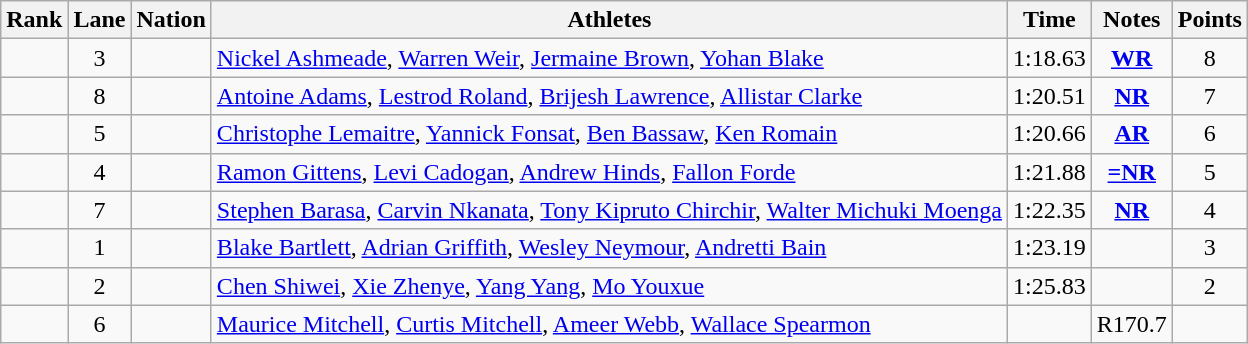<table class="wikitable sortable" style="text-align:center">
<tr>
<th>Rank</th>
<th>Lane</th>
<th>Nation</th>
<th>Athletes</th>
<th>Time</th>
<th>Notes</th>
<th>Points</th>
</tr>
<tr>
<td></td>
<td>3</td>
<td align=left></td>
<td align=left><a href='#'>Nickel Ashmeade</a>, <a href='#'>Warren Weir</a>, <a href='#'>Jermaine Brown</a>, <a href='#'>Yohan Blake</a></td>
<td>1:18.63</td>
<td><strong><a href='#'>WR</a></strong></td>
<td>8</td>
</tr>
<tr>
<td></td>
<td>8</td>
<td align=left></td>
<td align=left><a href='#'>Antoine Adams</a>, <a href='#'>Lestrod Roland</a>, <a href='#'>Brijesh Lawrence</a>, <a href='#'>Allistar Clarke</a></td>
<td>1:20.51</td>
<td><strong><a href='#'>NR</a></strong></td>
<td>7</td>
</tr>
<tr>
<td></td>
<td>5</td>
<td align=left></td>
<td align=left><a href='#'>Christophe Lemaitre</a>, <a href='#'>Yannick Fonsat</a>, <a href='#'>Ben Bassaw</a>, <a href='#'>Ken Romain</a></td>
<td>1:20.66</td>
<td><strong><a href='#'>AR</a></strong></td>
<td>6</td>
</tr>
<tr>
<td></td>
<td>4</td>
<td align=left></td>
<td align=left><a href='#'>Ramon Gittens</a>, <a href='#'>Levi Cadogan</a>, <a href='#'>Andrew Hinds</a>, <a href='#'>Fallon Forde</a></td>
<td>1:21.88</td>
<td><strong><a href='#'>=NR</a></strong></td>
<td>5</td>
</tr>
<tr>
<td></td>
<td>7</td>
<td align=left></td>
<td align=left><a href='#'>Stephen Barasa</a>, <a href='#'>Carvin Nkanata</a>, <a href='#'>Tony Kipruto Chirchir</a>, <a href='#'>Walter Michuki Moenga</a></td>
<td>1:22.35</td>
<td><strong><a href='#'>NR</a></strong></td>
<td>4</td>
</tr>
<tr>
<td></td>
<td>1</td>
<td align=left></td>
<td align=left><a href='#'>Blake Bartlett</a>, <a href='#'>Adrian Griffith</a>, <a href='#'>Wesley Neymour</a>, <a href='#'>Andretti Bain</a></td>
<td>1:23.19</td>
<td></td>
<td>3</td>
</tr>
<tr>
<td></td>
<td>2</td>
<td align=left></td>
<td align=left><a href='#'>Chen Shiwei</a>, <a href='#'>Xie Zhenye</a>, <a href='#'>Yang Yang</a>, <a href='#'>Mo Youxue</a></td>
<td>1:25.83</td>
<td></td>
<td>2</td>
</tr>
<tr>
<td></td>
<td>6</td>
<td align=left></td>
<td align=left><a href='#'>Maurice Mitchell</a>, <a href='#'>Curtis Mitchell</a>, <a href='#'>Ameer Webb</a>, <a href='#'>Wallace Spearmon</a></td>
<td></td>
<td>R170.7</td>
<td></td>
</tr>
</table>
